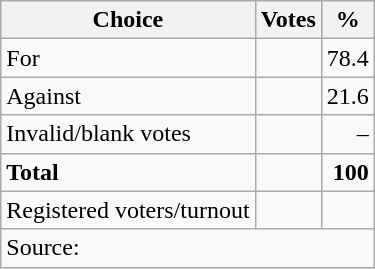<table class=wikitable style=text-align:right>
<tr>
<th>Choice</th>
<th>Votes</th>
<th>%</th>
</tr>
<tr>
<td align=left>For</td>
<td></td>
<td>78.4</td>
</tr>
<tr>
<td align=left>Against</td>
<td></td>
<td>21.6</td>
</tr>
<tr>
<td align=left>Invalid/blank votes</td>
<td></td>
<td>–</td>
</tr>
<tr>
<td align=left><strong>Total</strong></td>
<td></td>
<td><strong>100</strong></td>
</tr>
<tr>
<td align=left>Registered voters/turnout</td>
<td></td>
<td></td>
</tr>
<tr>
<td align=left colspan=3>Source: </td>
</tr>
</table>
